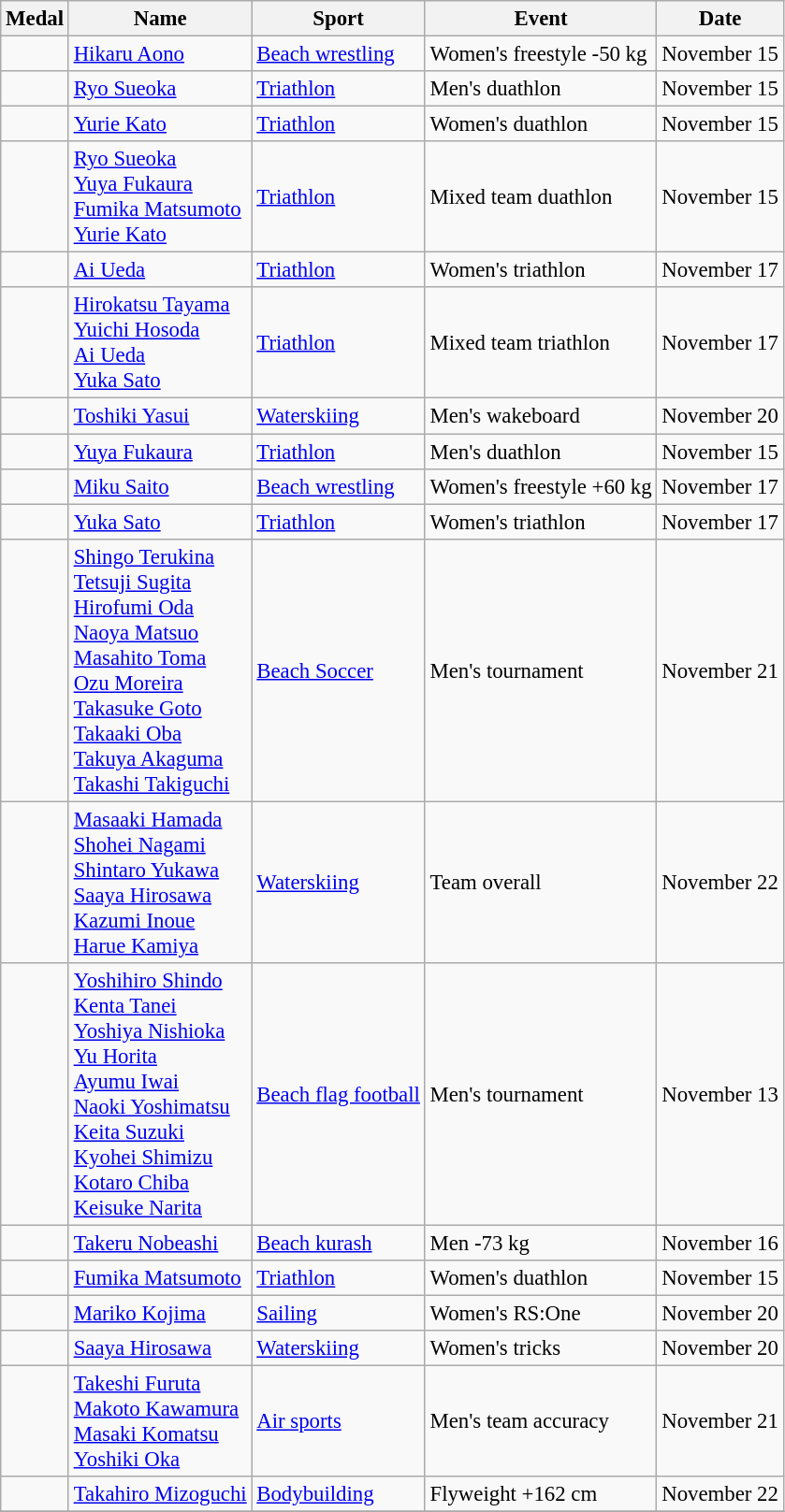<table class="wikitable sortable"  style="font-size:95%">
<tr>
<th>Medal</th>
<th>Name</th>
<th>Sport</th>
<th>Event</th>
<th>Date</th>
</tr>
<tr>
<td></td>
<td align=left><a href='#'>Hikaru Aono</a></td>
<td><a href='#'>Beach wrestling</a></td>
<td>Women's freestyle -50 kg</td>
<td>November 15</td>
</tr>
<tr>
<td></td>
<td align=left><a href='#'>Ryo Sueoka</a></td>
<td><a href='#'>Triathlon</a></td>
<td>Men's duathlon</td>
<td>November 15</td>
</tr>
<tr>
<td></td>
<td align=left><a href='#'>Yurie Kato</a></td>
<td><a href='#'>Triathlon</a></td>
<td>Women's duathlon</td>
<td>November 15</td>
</tr>
<tr>
<td></td>
<td align=left><a href='#'>Ryo Sueoka</a><br><a href='#'>Yuya Fukaura</a><br><a href='#'>Fumika Matsumoto</a><br><a href='#'>Yurie Kato</a></td>
<td><a href='#'>Triathlon</a></td>
<td>Mixed team duathlon</td>
<td>November 15</td>
</tr>
<tr>
<td></td>
<td align=left><a href='#'>Ai Ueda</a></td>
<td><a href='#'>Triathlon</a></td>
<td>Women's triathlon</td>
<td>November 17</td>
</tr>
<tr>
<td></td>
<td align=left><a href='#'>Hirokatsu Tayama</a><br><a href='#'>Yuichi Hosoda</a><br><a href='#'>Ai Ueda</a><br><a href='#'>Yuka Sato</a></td>
<td><a href='#'>Triathlon</a></td>
<td>Mixed team triathlon</td>
<td>November 17</td>
</tr>
<tr>
<td></td>
<td align=left><a href='#'>Toshiki Yasui</a></td>
<td><a href='#'>Waterskiing</a></td>
<td>Men's wakeboard</td>
<td>November 20</td>
</tr>
<tr>
<td></td>
<td align=left><a href='#'>Yuya Fukaura</a></td>
<td><a href='#'>Triathlon</a></td>
<td>Men's duathlon</td>
<td>November 15</td>
</tr>
<tr>
<td></td>
<td align=left><a href='#'>Miku Saito</a></td>
<td><a href='#'>Beach wrestling</a></td>
<td>Women's freestyle +60 kg</td>
<td>November 17</td>
</tr>
<tr>
<td></td>
<td align=left><a href='#'>Yuka Sato</a></td>
<td><a href='#'>Triathlon</a></td>
<td>Women's triathlon</td>
<td>November 17</td>
</tr>
<tr>
<td></td>
<td align=left><a href='#'>Shingo Terukina</a><br><a href='#'>Tetsuji Sugita</a><br><a href='#'>Hirofumi Oda</a><br><a href='#'>Naoya Matsuo</a><br><a href='#'>Masahito Toma</a><br><a href='#'>Ozu Moreira</a><br><a href='#'>Takasuke Goto</a><br><a href='#'>Takaaki Oba</a><br><a href='#'>Takuya Akaguma</a><br><a href='#'>Takashi Takiguchi</a></td>
<td><a href='#'>Beach Soccer</a></td>
<td>Men's tournament</td>
<td>November 21</td>
</tr>
<tr>
<td></td>
<td align=left><a href='#'>Masaaki Hamada</a><br><a href='#'>Shohei Nagami</a><br><a href='#'>Shintaro Yukawa</a><br><a href='#'>Saaya Hirosawa</a><br><a href='#'>Kazumi Inoue</a><br><a href='#'>Harue Kamiya</a></td>
<td><a href='#'>Waterskiing</a></td>
<td>Team overall</td>
<td>November 22</td>
</tr>
<tr>
<td></td>
<td align=left><a href='#'>Yoshihiro Shindo</a><br><a href='#'>Kenta Tanei</a><br><a href='#'>Yoshiya Nishioka</a><br><a href='#'>Yu Horita</a><br><a href='#'>Ayumu Iwai</a><br><a href='#'>Naoki Yoshimatsu</a><br><a href='#'>Keita Suzuki</a><br><a href='#'>Kyohei Shimizu</a><br><a href='#'>Kotaro Chiba</a><br><a href='#'>Keisuke Narita</a></td>
<td><a href='#'>Beach flag football</a></td>
<td>Men's tournament</td>
<td>November 13</td>
</tr>
<tr>
<td></td>
<td align=left><a href='#'>Takeru Nobeashi</a></td>
<td><a href='#'>Beach kurash</a></td>
<td>Men -73 kg</td>
<td>November 16</td>
</tr>
<tr>
<td></td>
<td align=left><a href='#'>Fumika Matsumoto</a></td>
<td><a href='#'>Triathlon</a></td>
<td>Women's duathlon</td>
<td>November 15</td>
</tr>
<tr>
<td></td>
<td align=left><a href='#'>Mariko Kojima</a></td>
<td><a href='#'>Sailing</a></td>
<td>Women's RS:One</td>
<td>November 20</td>
</tr>
<tr>
<td></td>
<td align=left><a href='#'>Saaya Hirosawa</a></td>
<td><a href='#'>Waterskiing</a></td>
<td>Women's tricks</td>
<td>November 20</td>
</tr>
<tr>
<td></td>
<td align=left><a href='#'>Takeshi Furuta</a><br><a href='#'>Makoto Kawamura</a><br><a href='#'>Masaki Komatsu</a><br><a href='#'>Yoshiki Oka</a></td>
<td><a href='#'>Air sports</a></td>
<td>Men's team accuracy</td>
<td>November 21</td>
</tr>
<tr>
<td></td>
<td align=left><a href='#'>Takahiro Mizoguchi</a></td>
<td><a href='#'>Bodybuilding</a></td>
<td>Flyweight +162 cm</td>
<td>November 22</td>
</tr>
<tr>
</tr>
</table>
